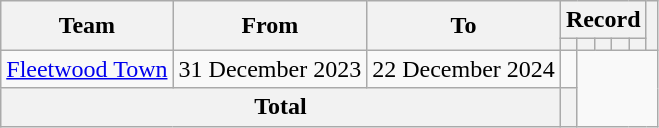<table class=wikitable style=text-align:center>
<tr>
<th rowspan=2>Team</th>
<th rowspan=2>From</th>
<th rowspan=2>To</th>
<th colspan=5>Record</th>
<th rowspan=2></th>
</tr>
<tr>
<th></th>
<th></th>
<th></th>
<th></th>
<th></th>
</tr>
<tr>
<td align=centre><a href='#'>Fleetwood Town</a></td>
<td align=centre>31 December 2023</td>
<td align=centre>22 December 2024<br></td>
<td></td>
</tr>
<tr>
<th colspan=3>Total<br></th>
<th></th>
</tr>
</table>
